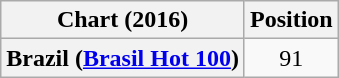<table class="wikitable plainrowheaders sortable" style="text-align:center;">
<tr>
<th scope="col">Chart (2016)</th>
<th scope="col">Position</th>
</tr>
<tr>
<th scope="row">Brazil (<a href='#'>Brasil Hot 100</a>)</th>
<td>91</td>
</tr>
</table>
